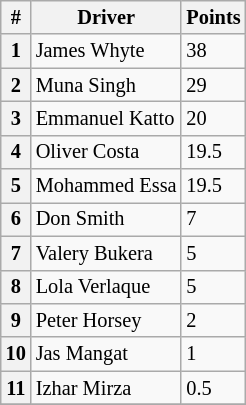<table class="wikitable" style="font-size: 85%;">
<tr>
<th>#</th>
<th>Driver</th>
<th>Points</th>
</tr>
<tr>
<th>1</th>
<td> James Whyte</td>
<td>38</td>
</tr>
<tr>
<th>2</th>
<td> Muna Singh</td>
<td>29</td>
</tr>
<tr>
<th>3</th>
<td> Emmanuel Katto</td>
<td>20</td>
</tr>
<tr>
<th>4</th>
<td> Oliver Costa</td>
<td>19.5</td>
</tr>
<tr>
<th>5</th>
<td> Mohammed Essa</td>
<td>19.5</td>
</tr>
<tr>
<th>6</th>
<td> Don Smith</td>
<td>7</td>
</tr>
<tr>
<th>7</th>
<td> Valery Bukera</td>
<td>5</td>
</tr>
<tr>
<th>8</th>
<td> Lola Verlaque</td>
<td>5</td>
</tr>
<tr>
<th>9</th>
<td> Peter Horsey</td>
<td>2</td>
</tr>
<tr>
<th>10</th>
<td> Jas Mangat</td>
<td>1</td>
</tr>
<tr>
<th>11</th>
<td> Izhar Mirza</td>
<td>0.5</td>
</tr>
<tr>
</tr>
</table>
